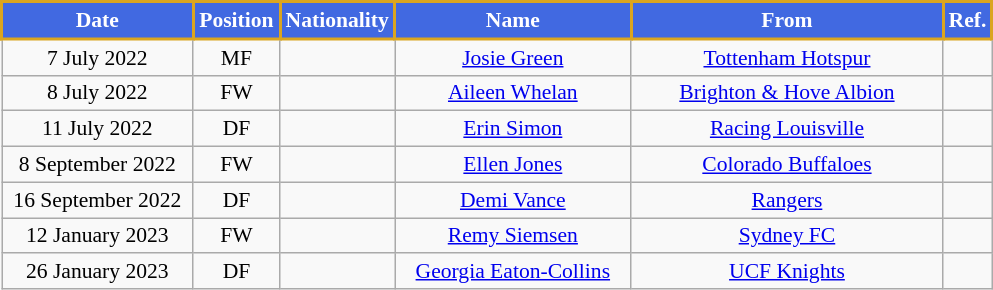<table class="wikitable" style="text-align:center; font-size:90%; ">
<tr>
<th style="background:royalblue;;color:white;border:2px solid #DAA520; width:120px;">Date</th>
<th style="background:royalblue;color:white;border:2px solid #DAA520; width:50px;">Position</th>
<th style="background:royalblue;color:white;border:2px solid #DAA520; width:50px;">Nationality</th>
<th style="background:royalblue;color:white;border:2px solid #DAA520; width:150px;">Name</th>
<th style="background:royalblue;color:white;border:2px solid #DAA520; width:200px;">From</th>
<th style="background:royalblue;color:white;border:2px solid #DAA520; width:25px;">Ref.</th>
</tr>
<tr>
<td>7 July 2022</td>
<td>MF</td>
<td></td>
<td><a href='#'>Josie Green</a></td>
<td> <a href='#'>Tottenham Hotspur</a></td>
<td></td>
</tr>
<tr>
<td>8 July 2022</td>
<td>FW</td>
<td></td>
<td><a href='#'>Aileen Whelan</a></td>
<td> <a href='#'>Brighton & Hove Albion</a></td>
<td></td>
</tr>
<tr>
<td>11 July 2022</td>
<td>DF</td>
<td></td>
<td><a href='#'>Erin Simon</a></td>
<td> <a href='#'>Racing Louisville</a></td>
<td></td>
</tr>
<tr>
<td>8 September 2022</td>
<td>FW</td>
<td></td>
<td><a href='#'>Ellen Jones</a></td>
<td> <a href='#'>Colorado Buffaloes</a></td>
<td></td>
</tr>
<tr>
<td>16 September 2022</td>
<td>DF</td>
<td></td>
<td><a href='#'>Demi Vance</a></td>
<td> <a href='#'>Rangers</a></td>
<td></td>
</tr>
<tr>
<td>12 January 2023</td>
<td>FW</td>
<td></td>
<td><a href='#'>Remy Siemsen</a></td>
<td> <a href='#'>Sydney FC</a></td>
<td></td>
</tr>
<tr>
<td>26 January 2023</td>
<td>DF</td>
<td></td>
<td><a href='#'>Georgia Eaton-Collins</a></td>
<td> <a href='#'>UCF Knights</a></td>
<td></td>
</tr>
</table>
